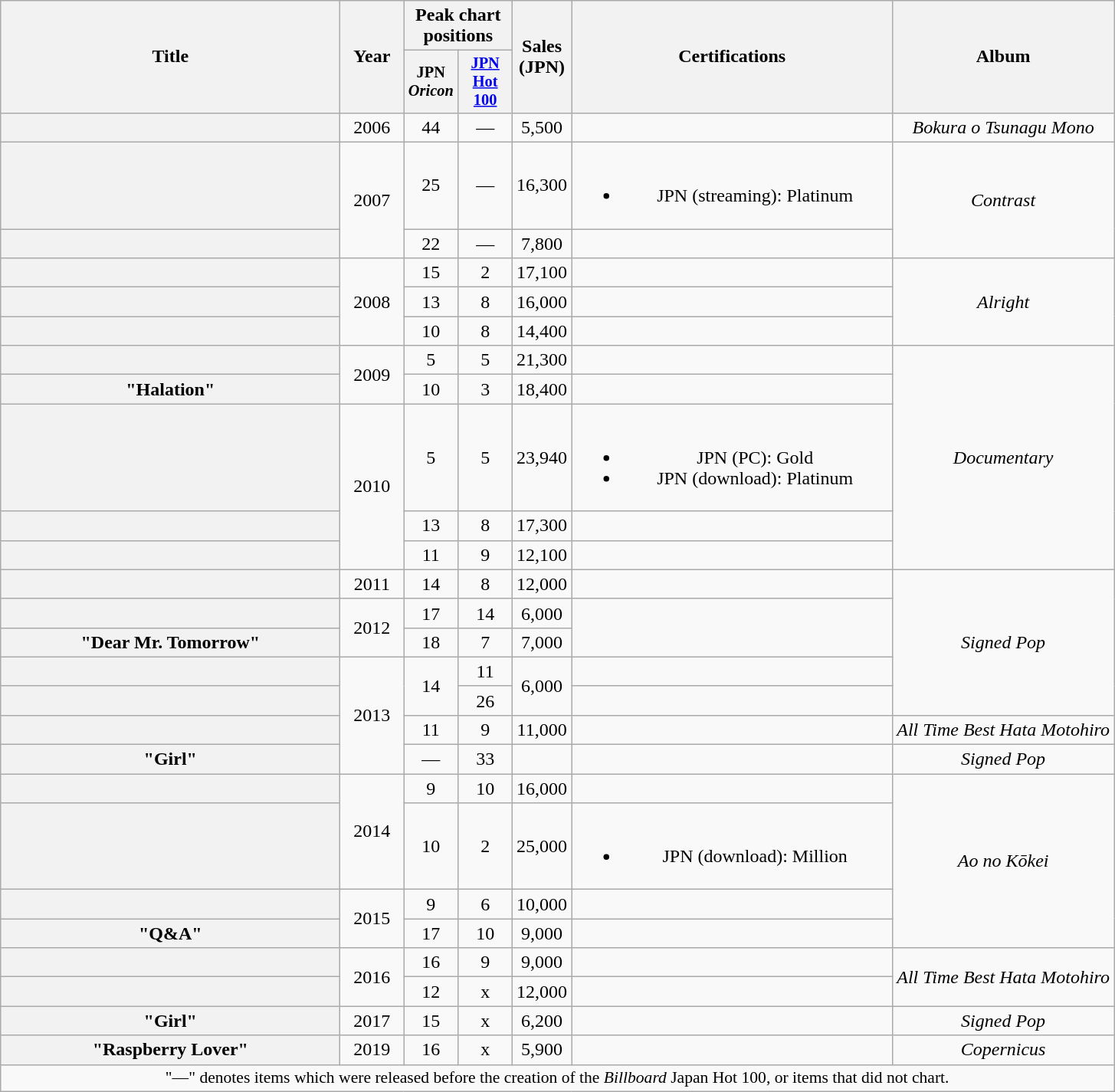<table class="wikitable plainrowheaders" style="text-align:center;">
<tr>
<th scope="col" rowspan="2" style="width:18em;">Title</th>
<th scope="col" rowspan="2" style="width:3em;">Year</th>
<th scope="col" colspan="2">Peak chart positions</th>
<th scope="col" rowspan="2">Sales<br>(JPN)<br></th>
<th scope="col" rowspan="2" style="width:17em;">Certifications</th>
<th scope="col" rowspan="2">Album</th>
</tr>
<tr>
<th style="width:3em;font-size:85%">JPN <em>Oricon</em><br></th>
<th style="width:3em;font-size:85%"><a href='#'>JPN Hot 100</a><br></th>
</tr>
<tr>
<th scope="row"></th>
<td>2006</td>
<td>44</td>
<td>—</td>
<td>5,500</td>
<td></td>
<td><em>Bokura o Tsunagu Mono</em></td>
</tr>
<tr>
<th scope="row"></th>
<td rowspan="2">2007</td>
<td>25</td>
<td>—</td>
<td>16,300</td>
<td><br><ul><li>JPN <span>(streaming)</span>: Platinum</li></ul></td>
<td rowspan="2"><em>Contrast</em></td>
</tr>
<tr>
<th scope="row"></th>
<td>22</td>
<td>—</td>
<td>7,800</td>
<td></td>
</tr>
<tr>
<th scope="row"></th>
<td rowspan="3">2008</td>
<td>15</td>
<td>2</td>
<td>17,100</td>
<td></td>
<td rowspan="3"><em>Alright</em></td>
</tr>
<tr>
<th scope="row"></th>
<td>13</td>
<td>8</td>
<td>16,000</td>
<td></td>
</tr>
<tr>
<th scope="row"></th>
<td>10</td>
<td>8</td>
<td>14,400</td>
<td></td>
</tr>
<tr>
<th scope="row"></th>
<td rowspan="2">2009</td>
<td>5</td>
<td>5</td>
<td>21,300</td>
<td></td>
<td rowspan="5"><em>Documentary</em></td>
</tr>
<tr>
<th scope="row">"Halation"</th>
<td>10</td>
<td>3</td>
<td>18,400</td>
<td></td>
</tr>
<tr>
<th scope="row"></th>
<td rowspan="3">2010</td>
<td>5</td>
<td>5</td>
<td>23,940</td>
<td><br><ul><li>JPN <span>(PC)</span>: Gold</li><li>JPN <span>(download)</span>: Platinum</li></ul></td>
</tr>
<tr>
<th scope="row"></th>
<td>13</td>
<td>8</td>
<td>17,300</td>
<td></td>
</tr>
<tr>
<th scope="row"></th>
<td>11</td>
<td>9</td>
<td>12,100</td>
<td></td>
</tr>
<tr>
<th scope="row"></th>
<td>2011</td>
<td>14</td>
<td>8</td>
<td>12,000</td>
<td></td>
<td rowspan="5"><em>Signed Pop</em></td>
</tr>
<tr>
<th scope="row"></th>
<td rowspan="2">2012</td>
<td>17</td>
<td>14</td>
<td>6,000</td>
</tr>
<tr>
<th scope="row">"Dear Mr. Tomorrow"</th>
<td>18</td>
<td>7</td>
<td>7,000</td>
</tr>
<tr>
<th scope="row"></th>
<td rowspan="4">2013</td>
<td rowspan="2">14</td>
<td>11</td>
<td rowspan="2">6,000</td>
<td></td>
</tr>
<tr>
<th scope="row"></th>
<td>26</td>
<td></td>
</tr>
<tr>
<th scope="row"></th>
<td>11</td>
<td>9</td>
<td>11,000</td>
<td></td>
<td><em>All Time Best Hata Motohiro</em></td>
</tr>
<tr>
<th scope="row">"Girl"</th>
<td>—</td>
<td>33</td>
<td></td>
<td></td>
<td><em>Signed Pop</em></td>
</tr>
<tr>
<th scope="row"></th>
<td rowspan="2">2014</td>
<td>9</td>
<td>10</td>
<td>16,000</td>
<td></td>
<td rowspan="4"><em>Ao no Kōkei</em></td>
</tr>
<tr>
<th scope="row"></th>
<td>10</td>
<td>2</td>
<td>25,000</td>
<td><br><ul><li>JPN <span>(download)</span>: Million</li></ul></td>
</tr>
<tr>
<th scope="row"></th>
<td rowspan=" 2">2015</td>
<td>9</td>
<td>6</td>
<td>10,000</td>
<td></td>
</tr>
<tr>
<th scope="row">"Q&A"</th>
<td>17</td>
<td>10</td>
<td>9,000</td>
<td></td>
</tr>
<tr>
<th scope="row"></th>
<td rowspan="2">2016</td>
<td>16</td>
<td>9</td>
<td>9,000</td>
<td></td>
<td rowspan="2"><em>All Time Best Hata Motohiro</em></td>
</tr>
<tr>
<th scope="row"></th>
<td>12</td>
<td>x</td>
<td>12,000</td>
<td></td>
</tr>
<tr>
<th scope="row">"Girl"</th>
<td>2017</td>
<td>15</td>
<td>x</td>
<td>6,200</td>
<td></td>
<td><em>Signed Pop</em></td>
</tr>
<tr>
<th scope="row">"Raspberry Lover"</th>
<td>2019</td>
<td>16</td>
<td>x</td>
<td>5,900</td>
<td></td>
<td><em>Copernicus</em></td>
</tr>
<tr>
<td colspan="11" align="center" style="font-size:90%;">"—" denotes items which were released before the creation of the <em>Billboard</em> Japan Hot 100, or items that did not chart.</td>
</tr>
</table>
